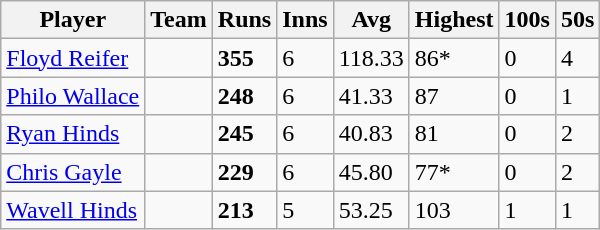<table class="wikitable">
<tr>
<th>Player</th>
<th>Team</th>
<th>Runs</th>
<th>Inns</th>
<th>Avg</th>
<th>Highest</th>
<th>100s</th>
<th>50s</th>
</tr>
<tr>
<td><a href='#'>Floyd Reifer</a></td>
<td></td>
<td><strong>355</strong></td>
<td>6</td>
<td>118.33</td>
<td>86*</td>
<td>0</td>
<td>4</td>
</tr>
<tr>
<td><a href='#'>Philo Wallace</a></td>
<td></td>
<td><strong>248</strong></td>
<td>6</td>
<td>41.33</td>
<td>87</td>
<td>0</td>
<td>1</td>
</tr>
<tr>
<td><a href='#'>Ryan Hinds</a></td>
<td></td>
<td><strong>245</strong></td>
<td>6</td>
<td>40.83</td>
<td>81</td>
<td>0</td>
<td>2</td>
</tr>
<tr>
<td><a href='#'>Chris Gayle</a></td>
<td></td>
<td><strong>229</strong></td>
<td>6</td>
<td>45.80</td>
<td>77*</td>
<td>0</td>
<td>2</td>
</tr>
<tr>
<td><a href='#'>Wavell Hinds</a></td>
<td></td>
<td><strong>213</strong></td>
<td>5</td>
<td>53.25</td>
<td>103</td>
<td>1</td>
<td>1</td>
</tr>
</table>
